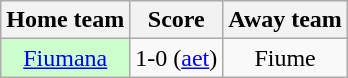<table class="wikitable" style="text-align: center">
<tr>
<th>Home team</th>
<th>Score</th>
<th>Away team</th>
</tr>
<tr>
<td bgcolor="ccffcc"><a href='#'>Fiumana</a></td>
<td>1-0 (<a href='#'>aet</a>)</td>
<td>Fiume</td>
</tr>
</table>
